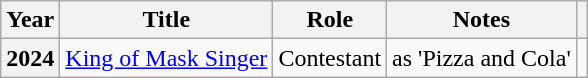<table class="wikitable plainrowheaders sortable">
<tr>
<th scope="col">Year</th>
<th scope="col">Title</th>
<th scope="col">Role</th>
<th scope="col">Notes</th>
<th scope="col" class="unsortable"></th>
</tr>
<tr>
<th scope="row">2024</th>
<td><a href='#'>King of Mask Singer</a></td>
<td rowspan="1">Contestant</td>
<td>as 'Pizza and Cola'</td>
<td></td>
</tr>
</table>
